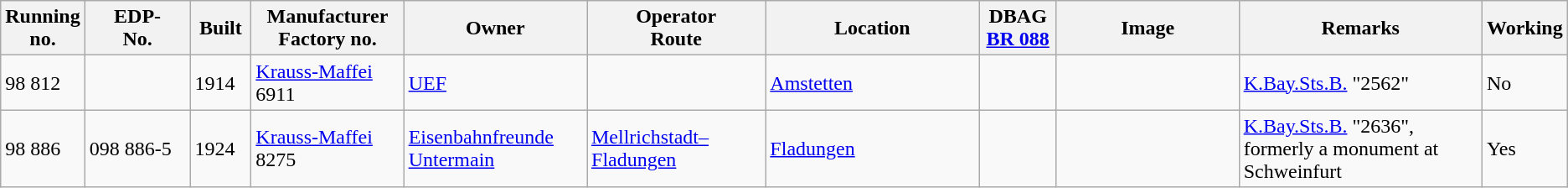<table class="wikitable" style="width="100%"; border:solid 1px #AAAAAA; background:#e3e3e3;">
<tr>
<th width="5%">Running<br>no.</th>
<th width="7%">EDP-<br>No.</th>
<th width="4%">Built</th>
<th width="10%">Manufacturer<br>Factory no.</th>
<th width="12%">Owner</th>
<th width="12%">Operator<br>Route</th>
<th width="15%">Location</th>
<th width="5%">DBAG<br><a href='#'>BR 088</a></th>
<th width="13%">Image</th>
<th width="20%">Remarks</th>
<th width="8%">Working</th>
</tr>
<tr>
<td>98 812</td>
<td></td>
<td>1914</td>
<td><a href='#'>Krauss-Maffei</a><br>6911</td>
<td><a href='#'>UEF</a></td>
<td></td>
<td><a href='#'>Amstetten</a></td>
<td></td>
<td></td>
<td><a href='#'>K.Bay.Sts.B.</a> "2562"</td>
<td>No</td>
</tr>
<tr>
<td>98 886</td>
<td>098 886-5</td>
<td>1924</td>
<td><a href='#'>Krauss-Maffei</a><br>8275</td>
<td><a href='#'>Eisenbahnfreunde Untermain</a></td>
<td><a href='#'>Mellrichstadt–Fladungen</a></td>
<td><a href='#'>Fladungen</a></td>
<td></td>
<td></td>
<td><a href='#'>K.Bay.Sts.B.</a> "2636", formerly a monument at Schweinfurt</td>
<td>Yes</td>
</tr>
</table>
